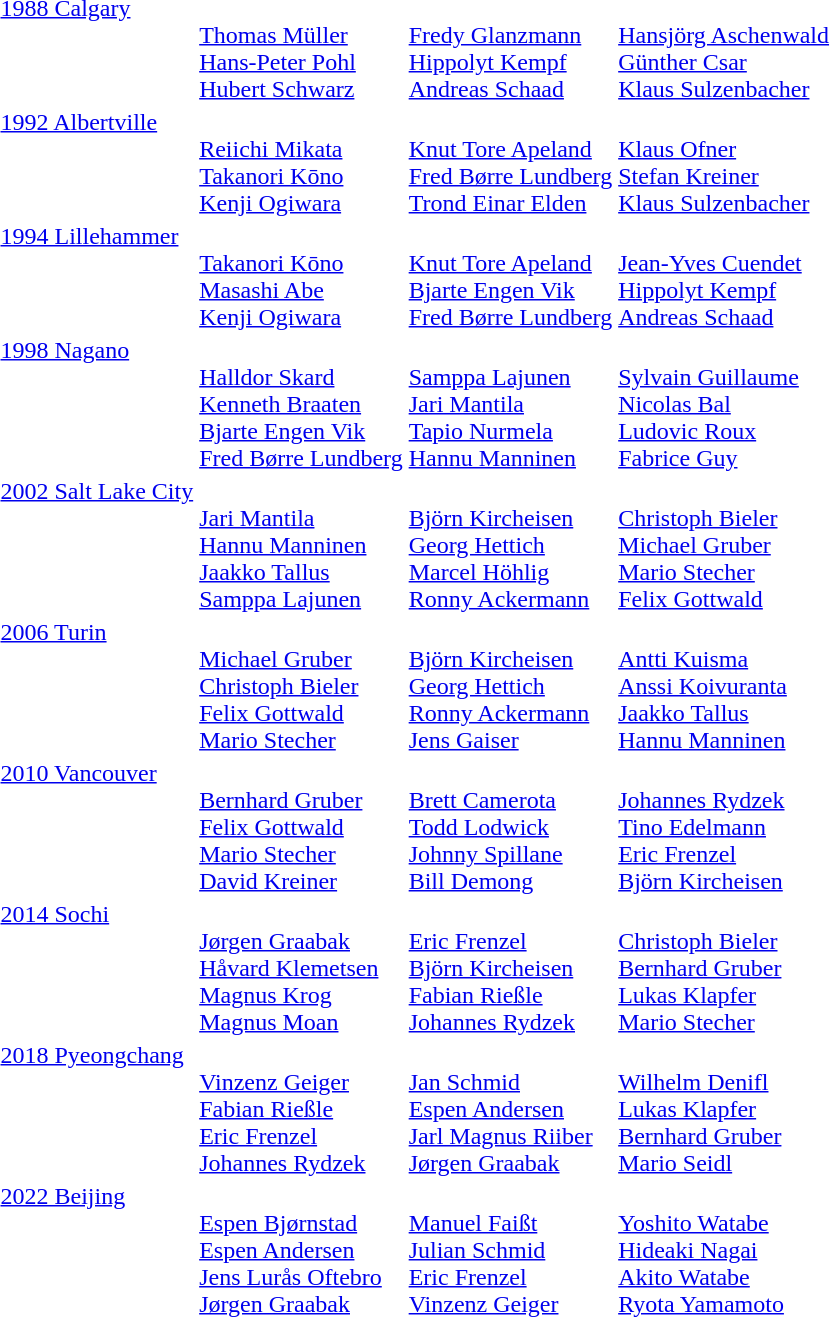<table>
<tr valign="top">
<td><a href='#'>1988 Calgary</a><br></td>
<td><br><a href='#'>Thomas Müller</a><br><a href='#'>Hans-Peter Pohl</a><br><a href='#'>Hubert Schwarz</a></td>
<td><br><a href='#'>Fredy Glanzmann</a><br><a href='#'>Hippolyt Kempf</a><br><a href='#'>Andreas Schaad</a></td>
<td><br><a href='#'>Hansjörg Aschenwald</a><br><a href='#'>Günther Csar</a><br><a href='#'>Klaus Sulzenbacher</a></td>
</tr>
<tr valign="top">
<td><a href='#'>1992 Albertville</a><br></td>
<td><br><a href='#'>Reiichi Mikata</a><br><a href='#'>Takanori Kōno</a><br><a href='#'>Kenji Ogiwara</a></td>
<td><br><a href='#'>Knut Tore Apeland</a><br><a href='#'>Fred Børre Lundberg</a><br><a href='#'>Trond Einar Elden</a></td>
<td><br><a href='#'>Klaus Ofner</a><br><a href='#'>Stefan Kreiner</a><br><a href='#'>Klaus Sulzenbacher</a></td>
</tr>
<tr valign="top">
<td><a href='#'>1994 Lillehammer</a><br></td>
<td><br><a href='#'>Takanori Kōno</a><br><a href='#'>Masashi Abe</a><br><a href='#'>Kenji Ogiwara</a></td>
<td><br><a href='#'>Knut Tore Apeland</a><br><a href='#'>Bjarte Engen Vik</a><br><a href='#'>Fred Børre Lundberg</a></td>
<td><br><a href='#'>Jean-Yves Cuendet</a><br><a href='#'>Hippolyt Kempf</a><br><a href='#'>Andreas Schaad</a></td>
</tr>
<tr valign="top">
<td><a href='#'>1998 Nagano</a><br></td>
<td><br><a href='#'>Halldor Skard</a><br><a href='#'>Kenneth Braaten</a><br><a href='#'>Bjarte Engen Vik</a><br><a href='#'>Fred Børre Lundberg</a></td>
<td><br><a href='#'>Samppa Lajunen</a><br><a href='#'>Jari Mantila</a><br><a href='#'>Tapio Nurmela</a><br><a href='#'>Hannu Manninen</a></td>
<td><br><a href='#'>Sylvain Guillaume</a><br><a href='#'>Nicolas Bal</a><br><a href='#'>Ludovic Roux</a><br><a href='#'>Fabrice Guy</a></td>
</tr>
<tr valign="top">
<td><a href='#'>2002 Salt Lake City</a><br></td>
<td><br><a href='#'>Jari Mantila</a><br><a href='#'>Hannu Manninen</a><br><a href='#'>Jaakko Tallus</a><br><a href='#'>Samppa Lajunen</a></td>
<td><br><a href='#'>Björn Kircheisen</a><br><a href='#'>Georg Hettich</a><br><a href='#'>Marcel Höhlig</a><br><a href='#'>Ronny Ackermann</a></td>
<td><br><a href='#'>Christoph Bieler</a><br><a href='#'>Michael Gruber</a><br><a href='#'>Mario Stecher</a><br><a href='#'>Felix Gottwald</a></td>
</tr>
<tr valign="top">
<td><a href='#'>2006 Turin</a><br></td>
<td><br><a href='#'>Michael Gruber</a><br><a href='#'>Christoph Bieler</a><br><a href='#'>Felix Gottwald</a><br><a href='#'>Mario Stecher</a></td>
<td><br><a href='#'>Björn Kircheisen</a><br><a href='#'>Georg Hettich</a><br><a href='#'>Ronny Ackermann</a><br><a href='#'>Jens Gaiser</a></td>
<td><br><a href='#'>Antti Kuisma</a><br><a href='#'>Anssi Koivuranta</a><br><a href='#'>Jaakko Tallus</a><br><a href='#'>Hannu Manninen</a></td>
</tr>
<tr valign="top">
<td><a href='#'>2010 Vancouver</a><br></td>
<td><br><a href='#'>Bernhard Gruber</a><br><a href='#'>Felix Gottwald</a><br><a href='#'>Mario Stecher</a><br><a href='#'>David Kreiner</a></td>
<td><br><a href='#'>Brett Camerota</a><br><a href='#'>Todd Lodwick</a><br><a href='#'>Johnny Spillane</a><br><a href='#'>Bill Demong</a></td>
<td><br><a href='#'>Johannes Rydzek</a><br><a href='#'>Tino Edelmann</a><br><a href='#'>Eric Frenzel</a><br><a href='#'>Björn Kircheisen</a></td>
</tr>
<tr valign="top">
<td><a href='#'>2014 Sochi</a><br></td>
<td><br><a href='#'>Jørgen Graabak</a><br><a href='#'>Håvard Klemetsen</a><br><a href='#'>Magnus Krog</a><br><a href='#'>Magnus Moan</a></td>
<td><br><a href='#'>Eric Frenzel</a><br><a href='#'>Björn Kircheisen</a><br><a href='#'>Fabian Rießle</a><br><a href='#'>Johannes Rydzek</a></td>
<td><br><a href='#'>Christoph Bieler</a><br><a href='#'>Bernhard Gruber</a><br><a href='#'>Lukas Klapfer</a><br><a href='#'>Mario Stecher</a></td>
</tr>
<tr valign="top">
<td><a href='#'>2018 Pyeongchang</a><br></td>
<td><br><a href='#'>Vinzenz Geiger</a><br><a href='#'>Fabian Rießle</a><br><a href='#'>Eric Frenzel</a><br><a href='#'>Johannes Rydzek</a></td>
<td><br><a href='#'>Jan Schmid</a><br><a href='#'>Espen Andersen</a><br><a href='#'>Jarl Magnus Riiber</a><br><a href='#'>Jørgen Graabak</a></td>
<td><br><a href='#'>Wilhelm Denifl</a><br><a href='#'>Lukas Klapfer</a><br><a href='#'>Bernhard Gruber</a><br><a href='#'>Mario Seidl</a></td>
</tr>
<tr valign="top">
<td><a href='#'>2022 Beijing</a> <br></td>
<td><br><a href='#'>Espen Bjørnstad</a><br><a href='#'>Espen Andersen</a><br><a href='#'>Jens Lurås Oftebro</a><br><a href='#'>Jørgen Graabak</a></td>
<td><br><a href='#'>Manuel Faißt</a><br><a href='#'>Julian Schmid</a><br><a href='#'>Eric Frenzel</a><br><a href='#'>Vinzenz Geiger</a></td>
<td><br><a href='#'>Yoshito Watabe</a><br><a href='#'>Hideaki Nagai</a><br><a href='#'>Akito Watabe</a><br><a href='#'>Ryota Yamamoto</a></td>
</tr>
<tr>
</tr>
</table>
